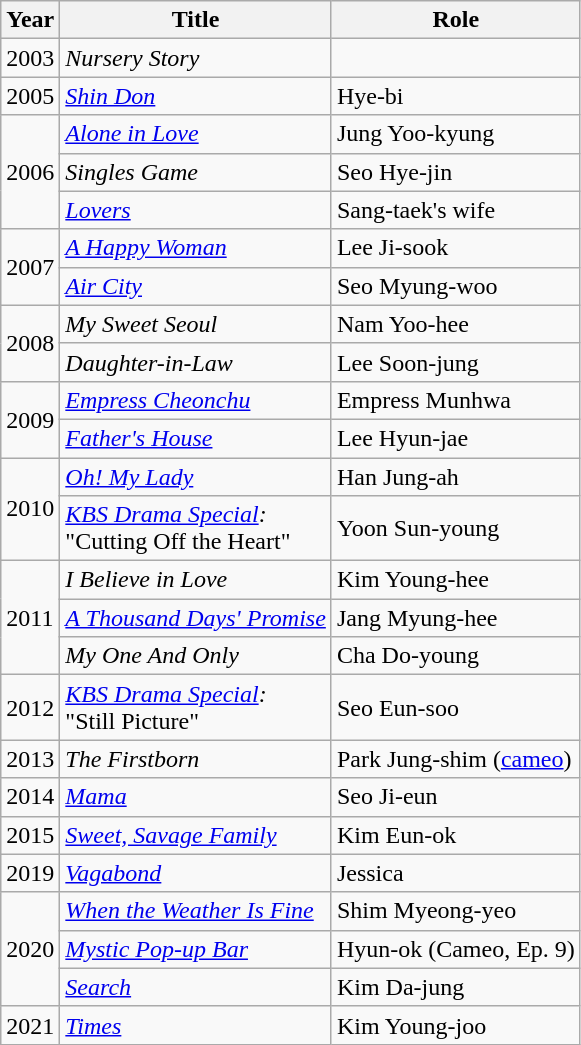<table class="wikitable sortable">
<tr>
<th>Year</th>
<th>Title</th>
<th>Role</th>
</tr>
<tr>
<td>2003</td>
<td><em>Nursery Story</em></td>
<td></td>
</tr>
<tr>
<td>2005</td>
<td><em><a href='#'>Shin Don</a></em></td>
<td>Hye-bi</td>
</tr>
<tr>
<td rowspan=3>2006</td>
<td><em><a href='#'>Alone in Love</a></em></td>
<td>Jung Yoo-kyung</td>
</tr>
<tr>
<td><em>Singles Game</em></td>
<td>Seo Hye-jin</td>
</tr>
<tr>
<td><em><a href='#'>Lovers</a></em></td>
<td>Sang-taek's wife</td>
</tr>
<tr>
<td rowspan=2>2007</td>
<td><em><a href='#'>A Happy Woman</a></em></td>
<td>Lee Ji-sook</td>
</tr>
<tr>
<td><em><a href='#'>Air City</a></em></td>
<td>Seo Myung-woo</td>
</tr>
<tr>
<td rowspan=2>2008</td>
<td><em>My Sweet Seoul</em></td>
<td>Nam Yoo-hee</td>
</tr>
<tr>
<td><em>Daughter-in-Law</em></td>
<td>Lee Soon-jung</td>
</tr>
<tr>
<td rowspan=2>2009</td>
<td><em><a href='#'>Empress Cheonchu</a></em></td>
<td>Empress Munhwa</td>
</tr>
<tr>
<td><em><a href='#'>Father's House</a></em></td>
<td>Lee Hyun-jae</td>
</tr>
<tr>
<td rowspan=2>2010</td>
<td><em><a href='#'>Oh! My Lady</a></em></td>
<td>Han Jung-ah</td>
</tr>
<tr>
<td><em><a href='#'>KBS Drama Special</a>:</em><br>"Cutting Off the Heart" </td>
<td>Yoon Sun-young</td>
</tr>
<tr>
<td rowspan=3>2011</td>
<td><em>I Believe in Love</em> </td>
<td>Kim Young-hee</td>
</tr>
<tr>
<td><em><a href='#'>A Thousand Days' Promise</a></em></td>
<td>Jang Myung-hee</td>
</tr>
<tr>
<td><em>My One And Only</em></td>
<td>Cha Do-young</td>
</tr>
<tr>
<td>2012</td>
<td><em><a href='#'>KBS Drama Special</a>:</em><br>"Still Picture"</td>
<td>Seo Eun-soo</td>
</tr>
<tr>
<td>2013</td>
<td><em>The Firstborn</em></td>
<td>Park Jung-shim (<a href='#'>cameo</a>)</td>
</tr>
<tr>
<td>2014</td>
<td><em><a href='#'>Mama</a></em></td>
<td>Seo Ji-eun</td>
</tr>
<tr>
<td>2015</td>
<td><em><a href='#'>Sweet, Savage Family</a></em></td>
<td>Kim Eun-ok</td>
</tr>
<tr>
<td>2019</td>
<td><em><a href='#'>Vagabond</a></em></td>
<td>Jessica</td>
</tr>
<tr>
<td rowspan=3>2020</td>
<td><em><a href='#'>When the Weather Is Fine</a></em></td>
<td>Shim Myeong-yeo</td>
</tr>
<tr>
<td><em><a href='#'>Mystic Pop-up Bar</a></em></td>
<td>Hyun-ok (Cameo, Ep. 9)</td>
</tr>
<tr>
<td><em><a href='#'>Search</a></em></td>
<td>Kim Da-jung</td>
</tr>
<tr>
<td>2021</td>
<td><em><a href='#'>Times</a></em></td>
<td>Kim Young-joo</td>
</tr>
</table>
